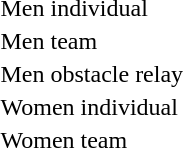<table>
<tr>
<td>Men individual</td>
<td></td>
<td></td>
<td></td>
</tr>
<tr>
<td>Men team</td>
<td></td>
<td></td>
<td></td>
</tr>
<tr>
<td>Men obstacle relay</td>
<td></td>
<td></td>
<td></td>
</tr>
<tr>
<td>Women individual</td>
<td></td>
<td></td>
<td></td>
</tr>
<tr>
<td>Women team</td>
<td></td>
<td></td>
<td></td>
</tr>
</table>
